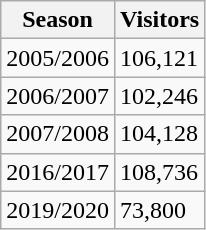<table class="wikitable float-right">
<tr>
<th>Season</th>
<th>Visitors</th>
</tr>
<tr>
<td>2005/2006</td>
<td>106,121</td>
</tr>
<tr>
<td>2006/2007</td>
<td>102,246</td>
</tr>
<tr>
<td>2007/2008</td>
<td>104,128</td>
</tr>
<tr>
<td>2016/2017</td>
<td>108,736</td>
</tr>
<tr>
<td>2019/2020</td>
<td>73,800</td>
</tr>
</table>
